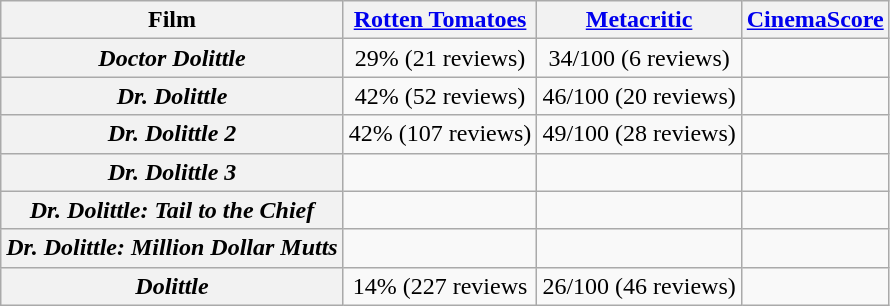<table class="wikitable plainrowheaders" style="text-align:center;">
<tr>
<th>Film</th>
<th><a href='#'>Rotten Tomatoes</a></th>
<th><a href='#'>Metacritic</a></th>
<th><a href='#'>CinemaScore</a></th>
</tr>
<tr>
<th scope="row"><em>Doctor Dolittle</em></th>
<td>29% (21 reviews)</td>
<td>34/100 (6 reviews)</td>
<td></td>
</tr>
<tr>
<th scope="row"><em>Dr. Dolittle</em></th>
<td>42% (52 reviews)</td>
<td>46/100 (20 reviews)</td>
<td></td>
</tr>
<tr>
<th scope="row"><em>Dr. Dolittle 2</em></th>
<td>42% (107 reviews)</td>
<td>49/100 (28 reviews)</td>
<td></td>
</tr>
<tr>
<th scope="row"><em>Dr. Dolittle 3</em></th>
<td></td>
<td></td>
<td></td>
</tr>
<tr>
<th scope="row"><em>Dr. Dolittle: Tail to the Chief</em></th>
<td></td>
<td></td>
<td></td>
</tr>
<tr>
<th scope="row"><em>Dr. Dolittle: Million Dollar Mutts</em></th>
<td></td>
<td></td>
<td></td>
</tr>
<tr>
<th scope="row"><em>Dolittle</em></th>
<td>14% (227 reviews</td>
<td>26/100 (46 reviews)</td>
<td></td>
</tr>
</table>
